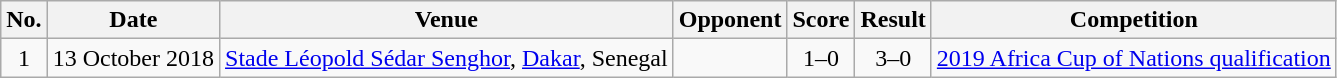<table class="wikitable sortable">
<tr>
<th scope="col">No.</th>
<th scope="col">Date</th>
<th scope="col">Venue</th>
<th scope="col">Opponent</th>
<th scope="col">Score</th>
<th scope="col">Result</th>
<th scope="col">Competition</th>
</tr>
<tr>
<td align="center">1</td>
<td>13 October 2018</td>
<td><a href='#'>Stade Léopold Sédar Senghor</a>, <a href='#'>Dakar</a>, Senegal</td>
<td></td>
<td align="center">1–0</td>
<td align="center">3–0</td>
<td><a href='#'>2019 Africa Cup of Nations qualification</a></td>
</tr>
</table>
